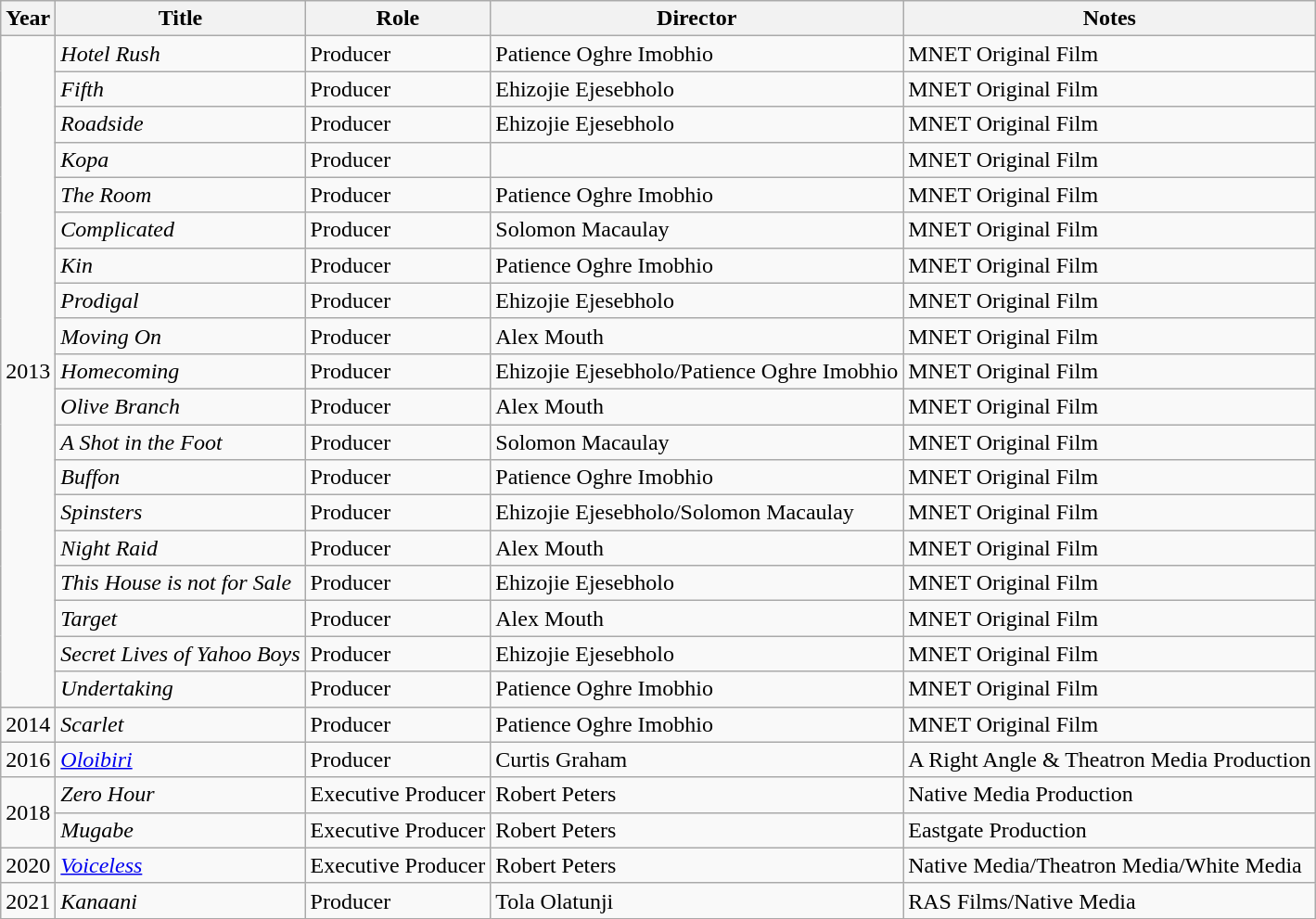<table class="wikitable">
<tr>
<th>Year</th>
<th>Title</th>
<th>Role</th>
<th>Director</th>
<th>Notes</th>
</tr>
<tr>
<td rowspan="19">2013</td>
<td><em>Hotel Rush</em></td>
<td>Producer</td>
<td>Patience Oghre Imobhio</td>
<td>MNET Original Film</td>
</tr>
<tr>
<td><em>Fifth</em></td>
<td>Producer</td>
<td>Ehizojie Ejesebholo</td>
<td>MNET Original Film</td>
</tr>
<tr>
<td><em>Roadside</em></td>
<td>Producer</td>
<td>Ehizojie Ejesebholo</td>
<td>MNET Original Film</td>
</tr>
<tr>
<td><em>Kopa</em></td>
<td>Producer</td>
<td></td>
<td>MNET Original Film</td>
</tr>
<tr>
<td><em>The Room</em></td>
<td>Producer</td>
<td>Patience Oghre Imobhio</td>
<td>MNET Original Film</td>
</tr>
<tr>
<td><em>Complicated</em></td>
<td>Producer</td>
<td>Solomon Macaulay</td>
<td>MNET Original Film</td>
</tr>
<tr>
<td><em>Kin</em></td>
<td>Producer</td>
<td>Patience Oghre Imobhio</td>
<td>MNET Original Film</td>
</tr>
<tr>
<td><em>Prodigal</em></td>
<td>Producer</td>
<td>Ehizojie Ejesebholo</td>
<td>MNET Original Film</td>
</tr>
<tr>
<td><em>Moving On</em></td>
<td>Producer</td>
<td>Alex Mouth</td>
<td>MNET Original Film</td>
</tr>
<tr>
<td><em>Homecoming</em></td>
<td>Producer</td>
<td>Ehizojie Ejesebholo/Patience Oghre Imobhio</td>
<td>MNET Original Film</td>
</tr>
<tr>
<td><em>Olive Branch</em></td>
<td>Producer</td>
<td>Alex Mouth</td>
<td>MNET Original Film</td>
</tr>
<tr>
<td><em>A Shot in the Foot</em></td>
<td>Producer</td>
<td>Solomon Macaulay</td>
<td>MNET Original Film</td>
</tr>
<tr>
<td><em>Buffon</em></td>
<td>Producer</td>
<td>Patience Oghre Imobhio</td>
<td>MNET Original Film</td>
</tr>
<tr>
<td><em>Spinsters</em></td>
<td>Producer</td>
<td>Ehizojie Ejesebholo/Solomon Macaulay</td>
<td>MNET Original Film</td>
</tr>
<tr>
<td><em>Night Raid</em></td>
<td>Producer</td>
<td>Alex Mouth</td>
<td>MNET Original Film</td>
</tr>
<tr>
<td><em>This House is not for Sale</em></td>
<td>Producer</td>
<td>Ehizojie Ejesebholo</td>
<td>MNET Original Film</td>
</tr>
<tr>
<td><em>Target</em></td>
<td>Producer</td>
<td>Alex Mouth</td>
<td>MNET Original Film</td>
</tr>
<tr>
<td><em>Secret Lives of Yahoo Boys</em></td>
<td>Producer</td>
<td>Ehizojie Ejesebholo</td>
<td>MNET Original Film</td>
</tr>
<tr>
<td><em>Undertaking</em></td>
<td>Producer</td>
<td>Patience Oghre Imobhio</td>
<td>MNET Original Film</td>
</tr>
<tr>
<td>2014</td>
<td><em>Scarlet</em></td>
<td>Producer</td>
<td>Patience Oghre Imobhio</td>
<td>MNET Original Film</td>
</tr>
<tr>
<td>2016</td>
<td><em><a href='#'>Oloibiri</a></em></td>
<td>Producer</td>
<td>Curtis Graham</td>
<td>A Right Angle & Theatron Media Production</td>
</tr>
<tr>
<td rowspan="2">2018</td>
<td><em>Zero Hour</em></td>
<td>Executive Producer</td>
<td>Robert Peters</td>
<td>Native Media Production</td>
</tr>
<tr>
<td><em>Mugabe</em></td>
<td>Executive Producer</td>
<td>Robert Peters</td>
<td>Eastgate Production</td>
</tr>
<tr>
<td>2020</td>
<td><em><a href='#'>Voiceless</a></em></td>
<td>Executive Producer</td>
<td>Robert Peters</td>
<td>Native Media/Theatron Media/White Media</td>
</tr>
<tr>
<td>2021</td>
<td><em>Kanaani</em></td>
<td>Producer</td>
<td>Tola Olatunji</td>
<td>RAS Films/Native Media</td>
</tr>
</table>
